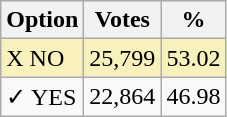<table class="wikitable">
<tr>
<th>Option</th>
<th>Votes</th>
<th>%</th>
</tr>
<tr>
<td style=background:#f8f1bd>X NO</td>
<td style=background:#f8f1bd>25,799</td>
<td style=background:#f8f1bd>53.02</td>
</tr>
<tr>
<td>✓ YES</td>
<td>22,864</td>
<td>46.98</td>
</tr>
</table>
